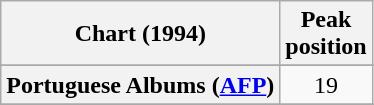<table class="wikitable sortable plainrowheaders" style="text-align:center">
<tr>
<th scope="col">Chart (1994)</th>
<th scope="col">Peak<br>position</th>
</tr>
<tr>
</tr>
<tr>
</tr>
<tr>
</tr>
<tr>
</tr>
<tr>
</tr>
<tr>
</tr>
<tr>
<th scope="row">Portuguese Albums (<a href='#'>AFP</a>)</th>
<td>19</td>
</tr>
<tr>
</tr>
<tr>
</tr>
<tr>
</tr>
<tr>
</tr>
<tr>
</tr>
</table>
